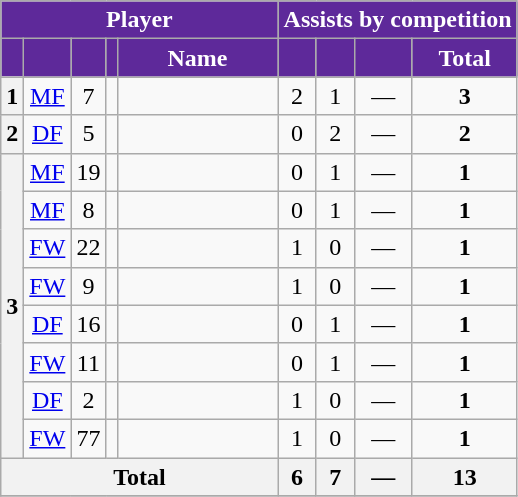<table class="wikitable sortable" style="text-align:center;">
<tr>
<th style="background:#5E299A; color:#fff;" colspan=5 scope="colgroup">Player</th>
<th style="background:#5E299A; color:#fff;" colspan=4 scope="colgroup">Assists by competition</th>
</tr>
<tr>
<th style="background:#5E299A; color:#fff;" scope="col"></th>
<th style="background:#5E299A; color:#fff;" scope="col"></th>
<th style="background:#5E299A; color:#fff;" scope="col"></th>
<th style="background:#5E299A; color:#fff;" scope="col"></th>
<th style="background:#5E299A; color:#fff; width:100px;" scope="col">Name</th>
<th style="background:#5E299A; color:#fff;" scope="col"></th>
<th style="background:#5E299A; color:#fff;" scope="col"></th>
<th style="background:#5E299A; color:#fff;" scope="col"></th>
<th style="background:#5E299A; color:#fff;" scope="col">Total</th>
</tr>
<tr>
<th scope="row">1</th>
<td><a href='#'>MF</a></td>
<td>7</td>
<td></td>
<td></td>
<td>2</td>
<td>1</td>
<td>—</td>
<td><strong>3</strong></td>
</tr>
<tr>
<th scope="row">2</th>
<td><a href='#'>DF</a></td>
<td>5</td>
<td></td>
<td></td>
<td>0</td>
<td>2</td>
<td>—</td>
<td><strong>2</strong></td>
</tr>
<tr>
<th rowspan=8 scope="row">3</th>
<td><a href='#'>MF</a></td>
<td>19</td>
<td></td>
<td></td>
<td>0</td>
<td>1</td>
<td>—</td>
<td><strong>1</strong></td>
</tr>
<tr>
<td><a href='#'>MF</a></td>
<td>8</td>
<td></td>
<td></td>
<td>0</td>
<td>1</td>
<td>—</td>
<td><strong>1</strong></td>
</tr>
<tr>
<td><a href='#'>FW</a></td>
<td>22</td>
<td></td>
<td></td>
<td>1</td>
<td>0</td>
<td>—</td>
<td><strong>1</strong></td>
</tr>
<tr>
<td><a href='#'>FW</a></td>
<td>9</td>
<td></td>
<td></td>
<td>1</td>
<td>0</td>
<td>—</td>
<td><strong>1</strong></td>
</tr>
<tr>
<td><a href='#'>DF</a></td>
<td>16</td>
<td></td>
<td></td>
<td>0</td>
<td>1</td>
<td>—</td>
<td><strong>1</strong></td>
</tr>
<tr>
<td><a href='#'>FW</a></td>
<td>11</td>
<td></td>
<td></td>
<td>0</td>
<td>1</td>
<td>—</td>
<td><strong>1</strong></td>
</tr>
<tr>
<td><a href='#'>DF</a></td>
<td>2</td>
<td></td>
<td></td>
<td>1</td>
<td>0</td>
<td>—</td>
<td><strong>1</strong></td>
</tr>
<tr>
<td><a href='#'>FW</a></td>
<td>77</td>
<td></td>
<td></td>
<td>1</td>
<td>0</td>
<td>—</td>
<td><strong>1</strong></td>
</tr>
<tr>
<th colspan=5 scope=row>Total</th>
<th>6</th>
<th>7</th>
<th>—</th>
<th>13</th>
</tr>
<tr>
</tr>
</table>
